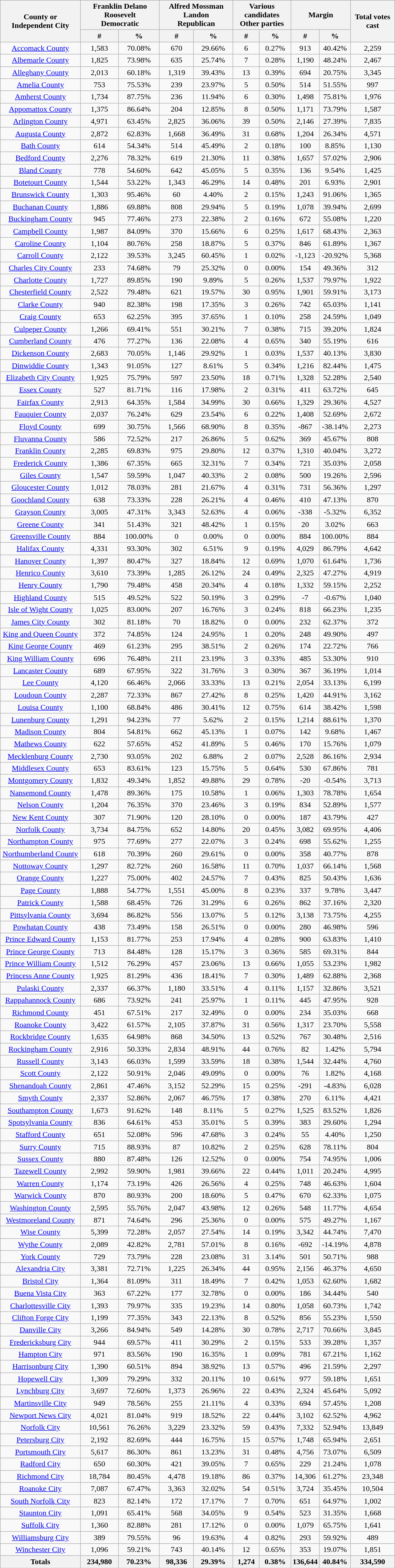<table width="65%"  class="wikitable sortable" style="text-align:center">
<tr>
<th style="text-align:center;" rowspan="2">County or Independent City</th>
<th style="text-align:center;" colspan="2">Franklin Delano Roosevelt<br>Democratic</th>
<th style="text-align:center;" colspan="2">Alfred Mossman Landon<br>Republican</th>
<th style="text-align:center;" colspan="2">Various candidates<br>Other parties</th>
<th style="text-align:center;" colspan="2">Margin</th>
<th style="text-align:center;" rowspan="2">Total votes cast</th>
</tr>
<tr>
<th data-sort-type="number">#</th>
<th data-sort-type="number">%</th>
<th data-sort-type="number">#</th>
<th data-sort-type="number">%</th>
<th data-sort-type="number">#</th>
<th data-sort-type="number">%</th>
<th data-sort-type="number">#</th>
<th data-sort-type="number">%</th>
</tr>
<tr style="text-align:center;">
<td><a href='#'>Accomack County</a></td>
<td>1,583</td>
<td>70.08%</td>
<td>670</td>
<td>29.66%</td>
<td>6</td>
<td>0.27%</td>
<td>913</td>
<td>40.42%</td>
<td>2,259</td>
</tr>
<tr style="text-align:center;">
<td><a href='#'>Albemarle County</a></td>
<td>1,825</td>
<td>73.98%</td>
<td>635</td>
<td>25.74%</td>
<td>7</td>
<td>0.28%</td>
<td>1,190</td>
<td>48.24%</td>
<td>2,467</td>
</tr>
<tr style="text-align:center;">
<td><a href='#'>Alleghany County</a></td>
<td>2,013</td>
<td>60.18%</td>
<td>1,319</td>
<td>39.43%</td>
<td>13</td>
<td>0.39%</td>
<td>694</td>
<td>20.75%</td>
<td>3,345</td>
</tr>
<tr style="text-align:center;">
<td><a href='#'>Amelia County</a></td>
<td>753</td>
<td>75.53%</td>
<td>239</td>
<td>23.97%</td>
<td>5</td>
<td>0.50%</td>
<td>514</td>
<td>51.55%</td>
<td>997</td>
</tr>
<tr style="text-align:center;">
<td><a href='#'>Amherst County</a></td>
<td>1,734</td>
<td>87.75%</td>
<td>236</td>
<td>11.94%</td>
<td>6</td>
<td>0.30%</td>
<td>1,498</td>
<td>75.81%</td>
<td>1,976</td>
</tr>
<tr style="text-align:center;">
<td><a href='#'>Appomattox County</a></td>
<td>1,375</td>
<td>86.64%</td>
<td>204</td>
<td>12.85%</td>
<td>8</td>
<td>0.50%</td>
<td>1,171</td>
<td>73.79%</td>
<td>1,587</td>
</tr>
<tr style="text-align:center;">
<td><a href='#'>Arlington County</a></td>
<td>4,971</td>
<td>63.45%</td>
<td>2,825</td>
<td>36.06%</td>
<td>39</td>
<td>0.50%</td>
<td>2,146</td>
<td>27.39%</td>
<td>7,835</td>
</tr>
<tr style="text-align:center;">
<td><a href='#'>Augusta County</a></td>
<td>2,872</td>
<td>62.83%</td>
<td>1,668</td>
<td>36.49%</td>
<td>31</td>
<td>0.68%</td>
<td>1,204</td>
<td>26.34%</td>
<td>4,571</td>
</tr>
<tr style="text-align:center;">
<td><a href='#'>Bath County</a></td>
<td>614</td>
<td>54.34%</td>
<td>514</td>
<td>45.49%</td>
<td>2</td>
<td>0.18%</td>
<td>100</td>
<td>8.85%</td>
<td>1,130</td>
</tr>
<tr style="text-align:center;">
<td><a href='#'>Bedford County</a></td>
<td>2,276</td>
<td>78.32%</td>
<td>619</td>
<td>21.30%</td>
<td>11</td>
<td>0.38%</td>
<td>1,657</td>
<td>57.02%</td>
<td>2,906</td>
</tr>
<tr style="text-align:center;">
<td><a href='#'>Bland County</a></td>
<td>778</td>
<td>54.60%</td>
<td>642</td>
<td>45.05%</td>
<td>5</td>
<td>0.35%</td>
<td>136</td>
<td>9.54%</td>
<td>1,425</td>
</tr>
<tr style="text-align:center;">
<td><a href='#'>Botetourt County</a></td>
<td>1,544</td>
<td>53.22%</td>
<td>1,343</td>
<td>46.29%</td>
<td>14</td>
<td>0.48%</td>
<td>201</td>
<td>6.93%</td>
<td>2,901</td>
</tr>
<tr style="text-align:center;">
<td><a href='#'>Brunswick County</a></td>
<td>1,303</td>
<td>95.46%</td>
<td>60</td>
<td>4.40%</td>
<td>2</td>
<td>0.15%</td>
<td>1,243</td>
<td>91.06%</td>
<td>1,365</td>
</tr>
<tr style="text-align:center;">
<td><a href='#'>Buchanan County</a></td>
<td>1,886</td>
<td>69.88%</td>
<td>808</td>
<td>29.94%</td>
<td>5</td>
<td>0.19%</td>
<td>1,078</td>
<td>39.94%</td>
<td>2,699</td>
</tr>
<tr style="text-align:center;">
<td><a href='#'>Buckingham County</a></td>
<td>945</td>
<td>77.46%</td>
<td>273</td>
<td>22.38%</td>
<td>2</td>
<td>0.16%</td>
<td>672</td>
<td>55.08%</td>
<td>1,220</td>
</tr>
<tr style="text-align:center;">
<td><a href='#'>Campbell County</a></td>
<td>1,987</td>
<td>84.09%</td>
<td>370</td>
<td>15.66%</td>
<td>6</td>
<td>0.25%</td>
<td>1,617</td>
<td>68.43%</td>
<td>2,363</td>
</tr>
<tr style="text-align:center;">
<td><a href='#'>Caroline County</a></td>
<td>1,104</td>
<td>80.76%</td>
<td>258</td>
<td>18.87%</td>
<td>5</td>
<td>0.37%</td>
<td>846</td>
<td>61.89%</td>
<td>1,367</td>
</tr>
<tr style="text-align:center;">
<td><a href='#'>Carroll County</a></td>
<td>2,122</td>
<td>39.53%</td>
<td>3,245</td>
<td>60.45%</td>
<td>1</td>
<td>0.02%</td>
<td>-1,123</td>
<td>-20.92%</td>
<td>5,368</td>
</tr>
<tr style="text-align:center;">
<td><a href='#'>Charles City County</a></td>
<td>233</td>
<td>74.68%</td>
<td>79</td>
<td>25.32%</td>
<td>0</td>
<td>0.00%</td>
<td>154</td>
<td>49.36%</td>
<td>312</td>
</tr>
<tr style="text-align:center;">
<td><a href='#'>Charlotte County</a></td>
<td>1,727</td>
<td>89.85%</td>
<td>190</td>
<td>9.89%</td>
<td>5</td>
<td>0.26%</td>
<td>1,537</td>
<td>79.97%</td>
<td>1,922</td>
</tr>
<tr style="text-align:center;">
<td><a href='#'>Chesterfield County</a></td>
<td>2,522</td>
<td>79.48%</td>
<td>621</td>
<td>19.57%</td>
<td>30</td>
<td>0.95%</td>
<td>1,901</td>
<td>59.91%</td>
<td>3,173</td>
</tr>
<tr style="text-align:center;">
<td><a href='#'>Clarke County</a></td>
<td>940</td>
<td>82.38%</td>
<td>198</td>
<td>17.35%</td>
<td>3</td>
<td>0.26%</td>
<td>742</td>
<td>65.03%</td>
<td>1,141</td>
</tr>
<tr style="text-align:center;">
<td><a href='#'>Craig County</a></td>
<td>653</td>
<td>62.25%</td>
<td>395</td>
<td>37.65%</td>
<td>1</td>
<td>0.10%</td>
<td>258</td>
<td>24.59%</td>
<td>1,049</td>
</tr>
<tr style="text-align:center;">
<td><a href='#'>Culpeper County</a></td>
<td>1,266</td>
<td>69.41%</td>
<td>551</td>
<td>30.21%</td>
<td>7</td>
<td>0.38%</td>
<td>715</td>
<td>39.20%</td>
<td>1,824</td>
</tr>
<tr style="text-align:center;">
<td><a href='#'>Cumberland County</a></td>
<td>476</td>
<td>77.27%</td>
<td>136</td>
<td>22.08%</td>
<td>4</td>
<td>0.65%</td>
<td>340</td>
<td>55.19%</td>
<td>616</td>
</tr>
<tr style="text-align:center;">
<td><a href='#'>Dickenson County</a></td>
<td>2,683</td>
<td>70.05%</td>
<td>1,146</td>
<td>29.92%</td>
<td>1</td>
<td>0.03%</td>
<td>1,537</td>
<td>40.13%</td>
<td>3,830</td>
</tr>
<tr style="text-align:center;">
<td><a href='#'>Dinwiddie County</a></td>
<td>1,343</td>
<td>91.05%</td>
<td>127</td>
<td>8.61%</td>
<td>5</td>
<td>0.34%</td>
<td>1,216</td>
<td>82.44%</td>
<td>1,475</td>
</tr>
<tr style="text-align:center;">
<td><a href='#'>Elizabeth City County</a></td>
<td>1,925</td>
<td>75.79%</td>
<td>597</td>
<td>23.50%</td>
<td>18</td>
<td>0.71%</td>
<td>1,328</td>
<td>52.28%</td>
<td>2,540</td>
</tr>
<tr style="text-align:center;">
<td><a href='#'>Essex County</a></td>
<td>527</td>
<td>81.71%</td>
<td>116</td>
<td>17.98%</td>
<td>2</td>
<td>0.31%</td>
<td>411</td>
<td>63.72%</td>
<td>645</td>
</tr>
<tr style="text-align:center;">
<td><a href='#'>Fairfax County</a></td>
<td>2,913</td>
<td>64.35%</td>
<td>1,584</td>
<td>34.99%</td>
<td>30</td>
<td>0.66%</td>
<td>1,329</td>
<td>29.36%</td>
<td>4,527</td>
</tr>
<tr style="text-align:center;">
<td><a href='#'>Fauquier County</a></td>
<td>2,037</td>
<td>76.24%</td>
<td>629</td>
<td>23.54%</td>
<td>6</td>
<td>0.22%</td>
<td>1,408</td>
<td>52.69%</td>
<td>2,672</td>
</tr>
<tr style="text-align:center;">
<td><a href='#'>Floyd County</a></td>
<td>699</td>
<td>30.75%</td>
<td>1,566</td>
<td>68.90%</td>
<td>8</td>
<td>0.35%</td>
<td>-867</td>
<td>-38.14%</td>
<td>2,273</td>
</tr>
<tr style="text-align:center;">
<td><a href='#'>Fluvanna County</a></td>
<td>586</td>
<td>72.52%</td>
<td>217</td>
<td>26.86%</td>
<td>5</td>
<td>0.62%</td>
<td>369</td>
<td>45.67%</td>
<td>808</td>
</tr>
<tr style="text-align:center;">
<td><a href='#'>Franklin County</a></td>
<td>2,285</td>
<td>69.83%</td>
<td>975</td>
<td>29.80%</td>
<td>12</td>
<td>0.37%</td>
<td>1,310</td>
<td>40.04%</td>
<td>3,272</td>
</tr>
<tr style="text-align:center;">
<td><a href='#'>Frederick County</a></td>
<td>1,386</td>
<td>67.35%</td>
<td>665</td>
<td>32.31%</td>
<td>7</td>
<td>0.34%</td>
<td>721</td>
<td>35.03%</td>
<td>2,058</td>
</tr>
<tr style="text-align:center;">
<td><a href='#'>Giles County</a></td>
<td>1,547</td>
<td>59.59%</td>
<td>1,047</td>
<td>40.33%</td>
<td>2</td>
<td>0.08%</td>
<td>500</td>
<td>19.26%</td>
<td>2,596</td>
</tr>
<tr style="text-align:center;">
<td><a href='#'>Gloucester County</a></td>
<td>1,012</td>
<td>78.03%</td>
<td>281</td>
<td>21.67%</td>
<td>4</td>
<td>0.31%</td>
<td>731</td>
<td>56.36%</td>
<td>1,297</td>
</tr>
<tr style="text-align:center;">
<td><a href='#'>Goochland County</a></td>
<td>638</td>
<td>73.33%</td>
<td>228</td>
<td>26.21%</td>
<td>4</td>
<td>0.46%</td>
<td>410</td>
<td>47.13%</td>
<td>870</td>
</tr>
<tr style="text-align:center;">
<td><a href='#'>Grayson County</a></td>
<td>3,005</td>
<td>47.31%</td>
<td>3,343</td>
<td>52.63%</td>
<td>4</td>
<td>0.06%</td>
<td>-338</td>
<td>-5.32%</td>
<td>6,352</td>
</tr>
<tr style="text-align:center;">
<td><a href='#'>Greene County</a></td>
<td>341</td>
<td>51.43%</td>
<td>321</td>
<td>48.42%</td>
<td>1</td>
<td>0.15%</td>
<td>20</td>
<td>3.02%</td>
<td>663</td>
</tr>
<tr style="text-align:center;">
<td><a href='#'>Greensville County</a></td>
<td>884</td>
<td>100.00%</td>
<td>0</td>
<td>0.00%</td>
<td>0</td>
<td>0.00%</td>
<td>884</td>
<td>100.00%</td>
<td>884</td>
</tr>
<tr style="text-align:center;">
<td><a href='#'>Halifax County</a></td>
<td>4,331</td>
<td>93.30%</td>
<td>302</td>
<td>6.51%</td>
<td>9</td>
<td>0.19%</td>
<td>4,029</td>
<td>86.79%</td>
<td>4,642</td>
</tr>
<tr style="text-align:center;">
<td><a href='#'>Hanover County</a></td>
<td>1,397</td>
<td>80.47%</td>
<td>327</td>
<td>18.84%</td>
<td>12</td>
<td>0.69%</td>
<td>1,070</td>
<td>61.64%</td>
<td>1,736</td>
</tr>
<tr style="text-align:center;">
<td><a href='#'>Henrico County</a></td>
<td>3,610</td>
<td>73.39%</td>
<td>1,285</td>
<td>26.12%</td>
<td>24</td>
<td>0.49%</td>
<td>2,325</td>
<td>47.27%</td>
<td>4,919</td>
</tr>
<tr style="text-align:center;">
<td><a href='#'>Henry County</a></td>
<td>1,790</td>
<td>79.48%</td>
<td>458</td>
<td>20.34%</td>
<td>4</td>
<td>0.18%</td>
<td>1,332</td>
<td>59.15%</td>
<td>2,252</td>
</tr>
<tr style="text-align:center;">
<td><a href='#'>Highland County</a></td>
<td>515</td>
<td>49.52%</td>
<td>522</td>
<td>50.19%</td>
<td>3</td>
<td>0.29%</td>
<td>-7</td>
<td>-0.67%</td>
<td>1,040</td>
</tr>
<tr style="text-align:center;">
<td><a href='#'>Isle of Wight County</a></td>
<td>1,025</td>
<td>83.00%</td>
<td>207</td>
<td>16.76%</td>
<td>3</td>
<td>0.24%</td>
<td>818</td>
<td>66.23%</td>
<td>1,235</td>
</tr>
<tr style="text-align:center;">
<td><a href='#'>James City County</a></td>
<td>302</td>
<td>81.18%</td>
<td>70</td>
<td>18.82%</td>
<td>0</td>
<td>0.00%</td>
<td>232</td>
<td>62.37%</td>
<td>372</td>
</tr>
<tr style="text-align:center;">
<td><a href='#'>King and Queen County</a></td>
<td>372</td>
<td>74.85%</td>
<td>124</td>
<td>24.95%</td>
<td>1</td>
<td>0.20%</td>
<td>248</td>
<td>49.90%</td>
<td>497</td>
</tr>
<tr style="text-align:center;">
<td><a href='#'>King George County</a></td>
<td>469</td>
<td>61.23%</td>
<td>295</td>
<td>38.51%</td>
<td>2</td>
<td>0.26%</td>
<td>174</td>
<td>22.72%</td>
<td>766</td>
</tr>
<tr style="text-align:center;">
<td><a href='#'>King William County</a></td>
<td>696</td>
<td>76.48%</td>
<td>211</td>
<td>23.19%</td>
<td>3</td>
<td>0.33%</td>
<td>485</td>
<td>53.30%</td>
<td>910</td>
</tr>
<tr style="text-align:center;">
<td><a href='#'>Lancaster County</a></td>
<td>689</td>
<td>67.95%</td>
<td>322</td>
<td>31.76%</td>
<td>3</td>
<td>0.30%</td>
<td>367</td>
<td>36.19%</td>
<td>1,014</td>
</tr>
<tr style="text-align:center;">
<td><a href='#'>Lee County</a></td>
<td>4,120</td>
<td>66.46%</td>
<td>2,066</td>
<td>33.33%</td>
<td>13</td>
<td>0.21%</td>
<td>2,054</td>
<td>33.13%</td>
<td>6,199</td>
</tr>
<tr style="text-align:center;">
<td><a href='#'>Loudoun County</a></td>
<td>2,287</td>
<td>72.33%</td>
<td>867</td>
<td>27.42%</td>
<td>8</td>
<td>0.25%</td>
<td>1,420</td>
<td>44.91%</td>
<td>3,162</td>
</tr>
<tr style="text-align:center;">
<td><a href='#'>Louisa County</a></td>
<td>1,100</td>
<td>68.84%</td>
<td>486</td>
<td>30.41%</td>
<td>12</td>
<td>0.75%</td>
<td>614</td>
<td>38.42%</td>
<td>1,598</td>
</tr>
<tr style="text-align:center;">
<td><a href='#'>Lunenburg County</a></td>
<td>1,291</td>
<td>94.23%</td>
<td>77</td>
<td>5.62%</td>
<td>2</td>
<td>0.15%</td>
<td>1,214</td>
<td>88.61%</td>
<td>1,370</td>
</tr>
<tr style="text-align:center;">
<td><a href='#'>Madison County</a></td>
<td>804</td>
<td>54.81%</td>
<td>662</td>
<td>45.13%</td>
<td>1</td>
<td>0.07%</td>
<td>142</td>
<td>9.68%</td>
<td>1,467</td>
</tr>
<tr style="text-align:center;">
<td><a href='#'>Mathews County</a></td>
<td>622</td>
<td>57.65%</td>
<td>452</td>
<td>41.89%</td>
<td>5</td>
<td>0.46%</td>
<td>170</td>
<td>15.76%</td>
<td>1,079</td>
</tr>
<tr style="text-align:center;">
<td><a href='#'>Mecklenburg County</a></td>
<td>2,730</td>
<td>93.05%</td>
<td>202</td>
<td>6.88%</td>
<td>2</td>
<td>0.07%</td>
<td>2,528</td>
<td>86.16%</td>
<td>2,934</td>
</tr>
<tr style="text-align:center;">
<td><a href='#'>Middlesex County</a></td>
<td>653</td>
<td>83.61%</td>
<td>123</td>
<td>15.75%</td>
<td>5</td>
<td>0.64%</td>
<td>530</td>
<td>67.86%</td>
<td>781</td>
</tr>
<tr style="text-align:center;">
<td><a href='#'>Montgomery County</a></td>
<td>1,832</td>
<td>49.34%</td>
<td>1,852</td>
<td>49.88%</td>
<td>29</td>
<td>0.78%</td>
<td>-20</td>
<td>-0.54%</td>
<td>3,713</td>
</tr>
<tr style="text-align:center;">
<td><a href='#'>Nansemond County</a></td>
<td>1,478</td>
<td>89.36%</td>
<td>175</td>
<td>10.58%</td>
<td>1</td>
<td>0.06%</td>
<td>1,303</td>
<td>78.78%</td>
<td>1,654</td>
</tr>
<tr style="text-align:center;">
<td><a href='#'>Nelson County</a></td>
<td>1,204</td>
<td>76.35%</td>
<td>370</td>
<td>23.46%</td>
<td>3</td>
<td>0.19%</td>
<td>834</td>
<td>52.89%</td>
<td>1,577</td>
</tr>
<tr style="text-align:center;">
<td><a href='#'>New Kent County</a></td>
<td>307</td>
<td>71.90%</td>
<td>120</td>
<td>28.10%</td>
<td>0</td>
<td>0.00%</td>
<td>187</td>
<td>43.79%</td>
<td>427</td>
</tr>
<tr style="text-align:center;">
<td><a href='#'>Norfolk County</a></td>
<td>3,734</td>
<td>84.75%</td>
<td>652</td>
<td>14.80%</td>
<td>20</td>
<td>0.45%</td>
<td>3,082</td>
<td>69.95%</td>
<td>4,406</td>
</tr>
<tr style="text-align:center;">
<td><a href='#'>Northampton County</a></td>
<td>975</td>
<td>77.69%</td>
<td>277</td>
<td>22.07%</td>
<td>3</td>
<td>0.24%</td>
<td>698</td>
<td>55.62%</td>
<td>1,255</td>
</tr>
<tr style="text-align:center;">
<td><a href='#'>Northumberland County</a></td>
<td>618</td>
<td>70.39%</td>
<td>260</td>
<td>29.61%</td>
<td>0</td>
<td>0.00%</td>
<td>358</td>
<td>40.77%</td>
<td>878</td>
</tr>
<tr style="text-align:center;">
<td><a href='#'>Nottoway County</a></td>
<td>1,297</td>
<td>82.72%</td>
<td>260</td>
<td>16.58%</td>
<td>11</td>
<td>0.70%</td>
<td>1,037</td>
<td>66.14%</td>
<td>1,568</td>
</tr>
<tr style="text-align:center;">
<td><a href='#'>Orange County</a></td>
<td>1,227</td>
<td>75.00%</td>
<td>402</td>
<td>24.57%</td>
<td>7</td>
<td>0.43%</td>
<td>825</td>
<td>50.43%</td>
<td>1,636</td>
</tr>
<tr style="text-align:center;">
<td><a href='#'>Page County</a></td>
<td>1,888</td>
<td>54.77%</td>
<td>1,551</td>
<td>45.00%</td>
<td>8</td>
<td>0.23%</td>
<td>337</td>
<td>9.78%</td>
<td>3,447</td>
</tr>
<tr style="text-align:center;">
<td><a href='#'>Patrick County</a></td>
<td>1,588</td>
<td>68.45%</td>
<td>726</td>
<td>31.29%</td>
<td>6</td>
<td>0.26%</td>
<td>862</td>
<td>37.16%</td>
<td>2,320</td>
</tr>
<tr style="text-align:center;">
<td><a href='#'>Pittsylvania County</a></td>
<td>3,694</td>
<td>86.82%</td>
<td>556</td>
<td>13.07%</td>
<td>5</td>
<td>0.12%</td>
<td>3,138</td>
<td>73.75%</td>
<td>4,255</td>
</tr>
<tr style="text-align:center;">
<td><a href='#'>Powhatan County</a></td>
<td>438</td>
<td>73.49%</td>
<td>158</td>
<td>26.51%</td>
<td>0</td>
<td>0.00%</td>
<td>280</td>
<td>46.98%</td>
<td>596</td>
</tr>
<tr style="text-align:center;">
<td><a href='#'>Prince Edward County</a></td>
<td>1,153</td>
<td>81.77%</td>
<td>253</td>
<td>17.94%</td>
<td>4</td>
<td>0.28%</td>
<td>900</td>
<td>63.83%</td>
<td>1,410</td>
</tr>
<tr style="text-align:center;">
<td><a href='#'>Prince George County</a></td>
<td>713</td>
<td>84.48%</td>
<td>128</td>
<td>15.17%</td>
<td>3</td>
<td>0.36%</td>
<td>585</td>
<td>69.31%</td>
<td>844</td>
</tr>
<tr style="text-align:center;">
<td><a href='#'>Prince William County</a></td>
<td>1,512</td>
<td>76.29%</td>
<td>457</td>
<td>23.06%</td>
<td>13</td>
<td>0.66%</td>
<td>1,055</td>
<td>53.23%</td>
<td>1,982</td>
</tr>
<tr style="text-align:center;">
<td><a href='#'>Princess Anne County</a></td>
<td>1,925</td>
<td>81.29%</td>
<td>436</td>
<td>18.41%</td>
<td>7</td>
<td>0.30%</td>
<td>1,489</td>
<td>62.88%</td>
<td>2,368</td>
</tr>
<tr style="text-align:center;">
<td><a href='#'>Pulaski County</a></td>
<td>2,337</td>
<td>66.37%</td>
<td>1,180</td>
<td>33.51%</td>
<td>4</td>
<td>0.11%</td>
<td>1,157</td>
<td>32.86%</td>
<td>3,521</td>
</tr>
<tr style="text-align:center;">
<td><a href='#'>Rappahannock County</a></td>
<td>686</td>
<td>73.92%</td>
<td>241</td>
<td>25.97%</td>
<td>1</td>
<td>0.11%</td>
<td>445</td>
<td>47.95%</td>
<td>928</td>
</tr>
<tr style="text-align:center;">
<td><a href='#'>Richmond County</a></td>
<td>451</td>
<td>67.51%</td>
<td>217</td>
<td>32.49%</td>
<td>0</td>
<td>0.00%</td>
<td>234</td>
<td>35.03%</td>
<td>668</td>
</tr>
<tr style="text-align:center;">
<td><a href='#'>Roanoke County</a></td>
<td>3,422</td>
<td>61.57%</td>
<td>2,105</td>
<td>37.87%</td>
<td>31</td>
<td>0.56%</td>
<td>1,317</td>
<td>23.70%</td>
<td>5,558</td>
</tr>
<tr style="text-align:center;">
<td><a href='#'>Rockbridge County</a></td>
<td>1,635</td>
<td>64.98%</td>
<td>868</td>
<td>34.50%</td>
<td>13</td>
<td>0.52%</td>
<td>767</td>
<td>30.48%</td>
<td>2,516</td>
</tr>
<tr style="text-align:center;">
<td><a href='#'>Rockingham County</a></td>
<td>2,916</td>
<td>50.33%</td>
<td>2,834</td>
<td>48.91%</td>
<td>44</td>
<td>0.76%</td>
<td>82</td>
<td>1.42%</td>
<td>5,794</td>
</tr>
<tr style="text-align:center;">
<td><a href='#'>Russell County</a></td>
<td>3,143</td>
<td>66.03%</td>
<td>1,599</td>
<td>33.59%</td>
<td>18</td>
<td>0.38%</td>
<td>1,544</td>
<td>32.44%</td>
<td>4,760</td>
</tr>
<tr style="text-align:center;">
<td><a href='#'>Scott County</a></td>
<td>2,122</td>
<td>50.91%</td>
<td>2,046</td>
<td>49.09%</td>
<td>0</td>
<td>0.00%</td>
<td>76</td>
<td>1.82%</td>
<td>4,168</td>
</tr>
<tr style="text-align:center;">
<td><a href='#'>Shenandoah County</a></td>
<td>2,861</td>
<td>47.46%</td>
<td>3,152</td>
<td>52.29%</td>
<td>15</td>
<td>0.25%</td>
<td>-291</td>
<td>-4.83%</td>
<td>6,028</td>
</tr>
<tr style="text-align:center;">
<td><a href='#'>Smyth County</a></td>
<td>2,337</td>
<td>52.86%</td>
<td>2,067</td>
<td>46.75%</td>
<td>17</td>
<td>0.38%</td>
<td>270</td>
<td>6.11%</td>
<td>4,421</td>
</tr>
<tr style="text-align:center;">
<td><a href='#'>Southampton County</a></td>
<td>1,673</td>
<td>91.62%</td>
<td>148</td>
<td>8.11%</td>
<td>5</td>
<td>0.27%</td>
<td>1,525</td>
<td>83.52%</td>
<td>1,826</td>
</tr>
<tr style="text-align:center;">
<td><a href='#'>Spotsylvania County</a></td>
<td>836</td>
<td>64.61%</td>
<td>453</td>
<td>35.01%</td>
<td>5</td>
<td>0.39%</td>
<td>383</td>
<td>29.60%</td>
<td>1,294</td>
</tr>
<tr style="text-align:center;">
<td><a href='#'>Stafford County</a></td>
<td>651</td>
<td>52.08%</td>
<td>596</td>
<td>47.68%</td>
<td>3</td>
<td>0.24%</td>
<td>55</td>
<td>4.40%</td>
<td>1,250</td>
</tr>
<tr style="text-align:center;">
<td><a href='#'>Surry County</a></td>
<td>715</td>
<td>88.93%</td>
<td>87</td>
<td>10.82%</td>
<td>2</td>
<td>0.25%</td>
<td>628</td>
<td>78.11%</td>
<td>804</td>
</tr>
<tr style="text-align:center;">
<td><a href='#'>Sussex County</a></td>
<td>880</td>
<td>87.48%</td>
<td>126</td>
<td>12.52%</td>
<td>0</td>
<td>0.00%</td>
<td>754</td>
<td>74.95%</td>
<td>1,006</td>
</tr>
<tr style="text-align:center;">
<td><a href='#'>Tazewell County</a></td>
<td>2,992</td>
<td>59.90%</td>
<td>1,981</td>
<td>39.66%</td>
<td>22</td>
<td>0.44%</td>
<td>1,011</td>
<td>20.24%</td>
<td>4,995</td>
</tr>
<tr style="text-align:center;">
<td><a href='#'>Warren County</a></td>
<td>1,174</td>
<td>73.19%</td>
<td>426</td>
<td>26.56%</td>
<td>4</td>
<td>0.25%</td>
<td>748</td>
<td>46.63%</td>
<td>1,604</td>
</tr>
<tr style="text-align:center;">
<td><a href='#'>Warwick County</a></td>
<td>870</td>
<td>80.93%</td>
<td>200</td>
<td>18.60%</td>
<td>5</td>
<td>0.47%</td>
<td>670</td>
<td>62.33%</td>
<td>1,075</td>
</tr>
<tr style="text-align:center;">
<td><a href='#'>Washington County</a></td>
<td>2,595</td>
<td>55.76%</td>
<td>2,047</td>
<td>43.98%</td>
<td>12</td>
<td>0.26%</td>
<td>548</td>
<td>11.77%</td>
<td>4,654</td>
</tr>
<tr style="text-align:center;">
<td><a href='#'>Westmoreland County</a></td>
<td>871</td>
<td>74.64%</td>
<td>296</td>
<td>25.36%</td>
<td>0</td>
<td>0.00%</td>
<td>575</td>
<td>49.27%</td>
<td>1,167</td>
</tr>
<tr style="text-align:center;">
<td><a href='#'>Wise County</a></td>
<td>5,399</td>
<td>72.28%</td>
<td>2,057</td>
<td>27.54%</td>
<td>14</td>
<td>0.19%</td>
<td>3,342</td>
<td>44.74%</td>
<td>7,470</td>
</tr>
<tr style="text-align:center;">
<td><a href='#'>Wythe County</a></td>
<td>2,089</td>
<td>42.82%</td>
<td>2,781</td>
<td>57.01%</td>
<td>8</td>
<td>0.16%</td>
<td>-692</td>
<td>-14.19%</td>
<td>4,878</td>
</tr>
<tr style="text-align:center;">
<td><a href='#'>York County</a></td>
<td>729</td>
<td>73.79%</td>
<td>228</td>
<td>23.08%</td>
<td>31</td>
<td>3.14%</td>
<td>501</td>
<td>50.71%</td>
<td>988</td>
</tr>
<tr style="text-align:center;">
<td><a href='#'>Alexandria City</a></td>
<td>3,381</td>
<td>72.71%</td>
<td>1,225</td>
<td>26.34%</td>
<td>44</td>
<td>0.95%</td>
<td>2,156</td>
<td>46.37%</td>
<td>4,650</td>
</tr>
<tr style="text-align:center;">
<td><a href='#'>Bristol City</a></td>
<td>1,364</td>
<td>81.09%</td>
<td>311</td>
<td>18.49%</td>
<td>7</td>
<td>0.42%</td>
<td>1,053</td>
<td>62.60%</td>
<td>1,682</td>
</tr>
<tr style="text-align:center;">
<td><a href='#'>Buena Vista City</a></td>
<td>363</td>
<td>67.22%</td>
<td>177</td>
<td>32.78%</td>
<td>0</td>
<td>0.00%</td>
<td>186</td>
<td>34.44%</td>
<td>540</td>
</tr>
<tr style="text-align:center;">
<td><a href='#'>Charlottesville City</a></td>
<td>1,393</td>
<td>79.97%</td>
<td>335</td>
<td>19.23%</td>
<td>14</td>
<td>0.80%</td>
<td>1,058</td>
<td>60.73%</td>
<td>1,742</td>
</tr>
<tr style="text-align:center;">
<td><a href='#'>Clifton Forge City</a></td>
<td>1,199</td>
<td>77.35%</td>
<td>343</td>
<td>22.13%</td>
<td>8</td>
<td>0.52%</td>
<td>856</td>
<td>55.23%</td>
<td>1,550</td>
</tr>
<tr style="text-align:center;">
<td><a href='#'>Danville City</a></td>
<td>3,266</td>
<td>84.94%</td>
<td>549</td>
<td>14.28%</td>
<td>30</td>
<td>0.78%</td>
<td>2,717</td>
<td>70.66%</td>
<td>3,845</td>
</tr>
<tr style="text-align:center;">
<td><a href='#'>Fredericksburg City</a></td>
<td>944</td>
<td>69.57%</td>
<td>411</td>
<td>30.29%</td>
<td>2</td>
<td>0.15%</td>
<td>533</td>
<td>39.28%</td>
<td>1,357</td>
</tr>
<tr style="text-align:center;">
<td><a href='#'>Hampton City</a></td>
<td>971</td>
<td>83.56%</td>
<td>190</td>
<td>16.35%</td>
<td>1</td>
<td>0.09%</td>
<td>781</td>
<td>67.21%</td>
<td>1,162</td>
</tr>
<tr style="text-align:center;">
<td><a href='#'>Harrisonburg City</a></td>
<td>1,390</td>
<td>60.51%</td>
<td>894</td>
<td>38.92%</td>
<td>13</td>
<td>0.57%</td>
<td>496</td>
<td>21.59%</td>
<td>2,297</td>
</tr>
<tr style="text-align:center;">
<td><a href='#'>Hopewell City</a></td>
<td>1,309</td>
<td>79.29%</td>
<td>332</td>
<td>20.11%</td>
<td>10</td>
<td>0.61%</td>
<td>977</td>
<td>59.18%</td>
<td>1,651</td>
</tr>
<tr style="text-align:center;">
<td><a href='#'>Lynchburg City</a></td>
<td>3,697</td>
<td>72.60%</td>
<td>1,373</td>
<td>26.96%</td>
<td>22</td>
<td>0.43%</td>
<td>2,324</td>
<td>45.64%</td>
<td>5,092</td>
</tr>
<tr style="text-align:center;">
<td><a href='#'>Martinsville City</a></td>
<td>949</td>
<td>78.56%</td>
<td>255</td>
<td>21.11%</td>
<td>4</td>
<td>0.33%</td>
<td>694</td>
<td>57.45%</td>
<td>1,208</td>
</tr>
<tr style="text-align:center;">
<td><a href='#'>Newport News City</a></td>
<td>4,021</td>
<td>81.04%</td>
<td>919</td>
<td>18.52%</td>
<td>22</td>
<td>0.44%</td>
<td>3,102</td>
<td>62.52%</td>
<td>4,962</td>
</tr>
<tr style="text-align:center;">
<td><a href='#'>Norfolk City</a></td>
<td>10,561</td>
<td>76.26%</td>
<td>3,229</td>
<td>23.32%</td>
<td>59</td>
<td>0.43%</td>
<td>7,332</td>
<td>52.94%</td>
<td>13,849</td>
</tr>
<tr style="text-align:center;">
<td><a href='#'>Petersburg City</a></td>
<td>2,192</td>
<td>82.69%</td>
<td>444</td>
<td>16.75%</td>
<td>15</td>
<td>0.57%</td>
<td>1,748</td>
<td>65.94%</td>
<td>2,651</td>
</tr>
<tr style="text-align:center;">
<td><a href='#'>Portsmouth City</a></td>
<td>5,617</td>
<td>86.30%</td>
<td>861</td>
<td>13.23%</td>
<td>31</td>
<td>0.48%</td>
<td>4,756</td>
<td>73.07%</td>
<td>6,509</td>
</tr>
<tr style="text-align:center;">
<td><a href='#'>Radford City</a></td>
<td>650</td>
<td>60.30%</td>
<td>421</td>
<td>39.05%</td>
<td>7</td>
<td>0.65%</td>
<td>229</td>
<td>21.24%</td>
<td>1,078</td>
</tr>
<tr style="text-align:center;">
<td><a href='#'>Richmond City</a></td>
<td>18,784</td>
<td>80.45%</td>
<td>4,478</td>
<td>19.18%</td>
<td>86</td>
<td>0.37%</td>
<td>14,306</td>
<td>61.27%</td>
<td>23,348</td>
</tr>
<tr style="text-align:center;">
<td><a href='#'>Roanoke City</a></td>
<td>7,087</td>
<td>67.47%</td>
<td>3,363</td>
<td>32.02%</td>
<td>54</td>
<td>0.51%</td>
<td>3,724</td>
<td>35.45%</td>
<td>10,504</td>
</tr>
<tr style="text-align:center;">
<td><a href='#'>South Norfolk City</a></td>
<td>823</td>
<td>82.14%</td>
<td>172</td>
<td>17.17%</td>
<td>7</td>
<td>0.70%</td>
<td>651</td>
<td>64.97%</td>
<td>1,002</td>
</tr>
<tr style="text-align:center;">
<td><a href='#'>Staunton City</a></td>
<td>1,091</td>
<td>65.41%</td>
<td>568</td>
<td>34.05%</td>
<td>9</td>
<td>0.54%</td>
<td>523</td>
<td>31.35%</td>
<td>1,668</td>
</tr>
<tr style="text-align:center;">
<td><a href='#'>Suffolk City</a></td>
<td>1,360</td>
<td>82.88%</td>
<td>281</td>
<td>17.12%</td>
<td>0</td>
<td>0.00%</td>
<td>1,079</td>
<td>65.75%</td>
<td>1,641</td>
</tr>
<tr style="text-align:center;">
<td><a href='#'>Williamsburg City</a></td>
<td>389</td>
<td>79.55%</td>
<td>96</td>
<td>19.63%</td>
<td>4</td>
<td>0.82%</td>
<td>293</td>
<td>59.92%</td>
<td>489</td>
</tr>
<tr style="text-align:center;">
<td><a href='#'>Winchester City</a></td>
<td>1,096</td>
<td>59.21%</td>
<td>743</td>
<td>40.14%</td>
<td>12</td>
<td>0.65%</td>
<td>353</td>
<td>19.07%</td>
<td>1,851</td>
</tr>
<tr style="text-align:center;">
<th>Totals</th>
<th>234,980</th>
<th>70.23%</th>
<th>98,336</th>
<th>29.39%</th>
<th>1,274</th>
<th>0.38%</th>
<th>136,644</th>
<th>40.84%</th>
<th>334,590</th>
</tr>
</table>
